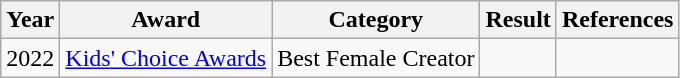<table class=wikitable>
<tr>
<th>Year</th>
<th>Award</th>
<th>Category</th>
<th>Result</th>
<th>References</th>
</tr>
<tr>
<td>2022</td>
<td><a href='#'>Kids' Choice Awards</a></td>
<td>Best Female Creator</td>
<td></td>
<td></td>
</tr>
</table>
